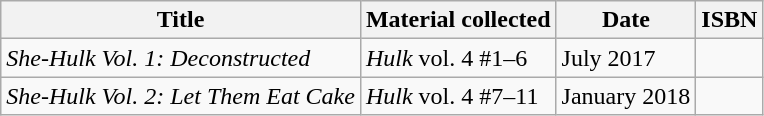<table class="wikitable sortable">
<tr>
<th>Title</th>
<th>Material collected</th>
<th>Date</th>
<th>ISBN</th>
</tr>
<tr>
<td><em>She-Hulk Vol. 1: Deconstructed</em></td>
<td><em>Hulk</em> vol. 4 #1–6</td>
<td>July 2017</td>
<td></td>
</tr>
<tr>
<td><em>She-Hulk Vol. 2: Let Them Eat Cake</em></td>
<td><em>Hulk</em> vol. 4 #7–11</td>
<td>January 2018</td>
<td></td>
</tr>
</table>
